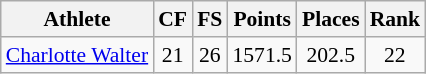<table class="wikitable" border="1" style="font-size:90%">
<tr>
<th>Athlete</th>
<th>CF</th>
<th>FS</th>
<th>Points</th>
<th>Places</th>
<th>Rank</th>
</tr>
<tr align=center>
<td align=left><a href='#'>Charlotte Walter</a></td>
<td>21</td>
<td>26</td>
<td>1571.5</td>
<td>202.5</td>
<td>22</td>
</tr>
</table>
